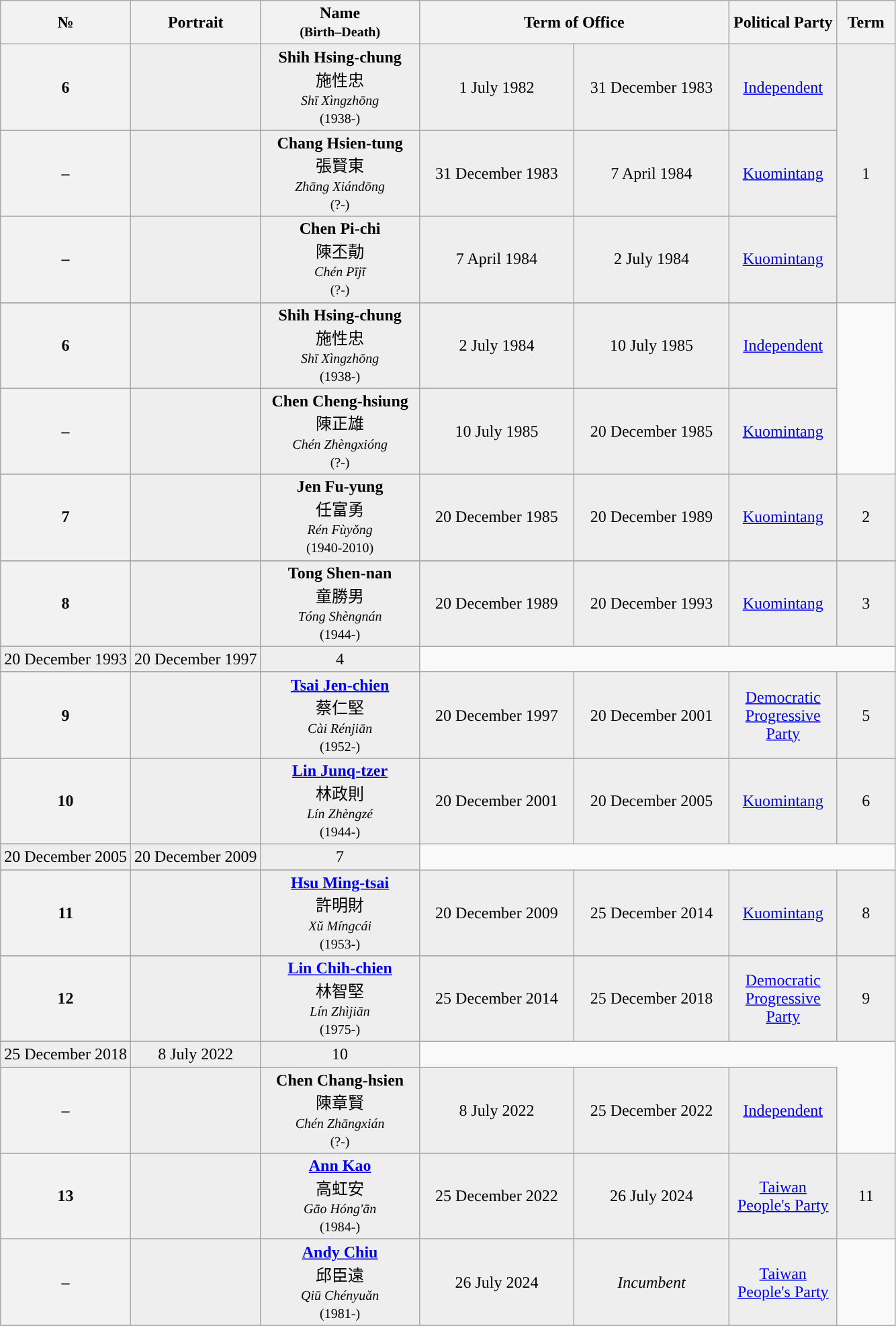<table class="wikitable" style="text-align:center">
<tr ->
<th>№</th>
<th>Portrait</th>
<th width="150">Name<br><small>(Birth–Death)</small></th>
<th colspan=2 width="300">Term of Office</th>
<th width="100">Political Party</th>
<th width = "50">Term</th>
</tr>
<tr - bgcolor=#EEEEEE>
<th style="background:">6</th>
<td align=center></td>
<td><strong>Shih Hsing-chung</strong><br><span>施性忠</span><br><small><em>Shī Xìngzhōng </em><br>(1938-)</small></td>
<td>1 July 1982</td>
<td>31 December 1983</td>
<td><a href='#'>Independent</a></td>
<td rowspan=5>1</td>
</tr>
<tr ->
</tr>
<tr - bgcolor=#EEEEEE>
<th style="background:">–</th>
<td align=center></td>
<td><strong>Chang Hsien-tung</strong><br><span>張賢東 </span><br><small><em>Zhāng Xiándōng  </em><br>(?-)</small></td>
<td>31 December 1983</td>
<td>7 April 1984</td>
<td><a href='#'>Kuomintang</a></td>
</tr>
<tr ->
</tr>
<tr - bgcolor=#EEEEEE>
<th style="background:">–</th>
<td align=center></td>
<td><strong> Chen Pi-chi</strong><br><span>陳丕勣 </span><br><small><em> Chén Pījī </em><br>(?-)</small></td>
<td>7 April 1984</td>
<td>2 July 1984</td>
<td><a href='#'>Kuomintang</a></td>
</tr>
<tr ->
</tr>
<tr - bgcolor=#EEEEEE>
<th style="background:">6</th>
<td align=center></td>
<td><strong>Shih Hsing-chung</strong><br><span>施性忠</span><br><small><em>Shī Xìngzhōng </em><br>(1938-)</small></td>
<td>2 July 1984</td>
<td>10 July 1985</td>
<td><a href='#'>Independent</a></td>
</tr>
<tr ->
</tr>
<tr - bgcolor=#EEEEEE>
<th style="background:">–</th>
<td align=center></td>
<td><strong>Chen Cheng-hsiung</strong><br><span>陳正雄 </span><br><small><em>Chén Zhèngxióng </em><br>(?-)</small></td>
<td>10 July 1985</td>
<td>20 December 1985</td>
<td><a href='#'>Kuomintang</a></td>
</tr>
<tr ->
</tr>
<tr - bgcolor=#EEEEEE>
<th style="background:">7</th>
<td align=center></td>
<td><strong>Jen Fu-yung</strong><br><span>任富勇 </span><br><small><em> Rén Fùyǒng </em><br>(1940-2010)</small></td>
<td>20 December 1985</td>
<td>20 December 1989</td>
<td><a href='#'>Kuomintang</a></td>
<td>2</td>
</tr>
<tr ->
</tr>
<tr - bgcolor=#EEEEEE>
<th style="background:">8</th>
<td rowspan=2 align=center></td>
<td rowspan=2><strong>Tong Shen-nan</strong><br><span>童勝男 </span><br><small><em> Tóng Shèngnán </em><br>(1944-)</small></td>
<td>20 December 1989</td>
<td>20 December 1993</td>
<td rowspan=2><a href='#'>Kuomintang</a></td>
<td>3</td>
</tr>
<tr ->
</tr>
<tr - bgcolor=#EEEEEE>
<td>20 December 1993</td>
<td>20 December 1997</td>
<td>4</td>
</tr>
<tr ->
</tr>
<tr - bgcolor=#EEEEEE>
<th style="background:">9</th>
<td align=center></td>
<td><strong><a href='#'>Tsai Jen-chien</a></strong><br><span>蔡仁堅 </span><br><small><em> Cài Rénjiān </em><br>(1952-)</small></td>
<td>20 December 1997</td>
<td>20 December 2001</td>
<td><a href='#'>Democratic Progressive Party</a></td>
<td>5</td>
</tr>
<tr ->
</tr>
<tr - bgcolor=#EEEEEE>
<th style="background:">10</th>
<td rowspan=2 align=center></td>
<td rowspan=2><strong><a href='#'>Lin Junq-tzer</a></strong><br><span>林政則 </span><br><small><em> Lín Zhèngzé </em><br>(1944-)</small></td>
<td>20 December 2001</td>
<td>20 December 2005</td>
<td rowspan=2><a href='#'>Kuomintang</a></td>
<td>6</td>
</tr>
<tr ->
</tr>
<tr - bgcolor=#EEEEEE>
<td>20 December 2005</td>
<td>20 December 2009</td>
<td>7</td>
</tr>
<tr ->
</tr>
<tr - bgcolor=#EEEEEE>
<th style="background:">11</th>
<td align=center></td>
<td><strong><a href='#'>Hsu Ming-tsai</a></strong><br><span>許明財 </span><br><small><em> Xǔ Míngcái </em><br>(1953-)</small></td>
<td>20 December 2009</td>
<td>25 December 2014</td>
<td><a href='#'>Kuomintang</a></td>
<td>8</td>
</tr>
<tr ->
</tr>
<tr - bgcolor=#EEEEEE>
<th style="background:">12</th>
<td align=center rowspan=2></td>
<td rowspan=2><strong><a href='#'>Lin Chih-chien</a></strong><br><span>林智堅 </span><br><small><em> Lín Zhìjiān </em><br>(1975-)</small></td>
<td>25 December 2014</td>
<td>25 December 2018</td>
<td rowspan=2><a href='#'>Democratic Progressive Party</a></td>
<td>9</td>
</tr>
<tr>
</tr>
<tr - bgcolor=#EEEEEE>
<td>25 December 2018</td>
<td>8 July 2022</td>
<td rowspan=2>10</td>
</tr>
<tr>
</tr>
<tr - bgcolor=#EEEEEE>
<th style="background:">–</th>
<td align=center></td>
<td><strong>Chen Chang-hsien</strong><br><span>陳章賢 </span><br><small><em>Chén Zhāngxián  </em><br>(?-)</small></td>
<td>8 July 2022</td>
<td>25 December 2022</td>
<td><a href='#'>Independent</a></td>
</tr>
<tr>
</tr>
<tr - bgcolor=#EEEEEE>
<th style="background:">13</th>
<td align=center></td>
<td><strong><a href='#'>Ann Kao</a></strong><br><span>高虹安 </span><br><small><em> Gāo Hóng'ān </em><br>(1984-)</small></td>
<td>25 December 2022</td>
<td>26 July 2024</td>
<td><a href='#'>Taiwan People's Party</a></td>
<td rowspan=2>11</td>
</tr>
<tr ->
</tr>
<tr>
</tr>
<tr - bgcolor=#EEEEEE>
<th style="background:">–</th>
<td align=center></td>
<td><strong><a href='#'>Andy Chiu</a></strong><br><span>邱臣遠 </span><br><small><em>Qiū Chényuǎn</em><br>(1981-)</small></td>
<td>26 July 2024</td>
<td><em>Incumbent</em></td>
<td><a href='#'>Taiwan People's Party</a></td>
</tr>
<tr ->
</tr>
</table>
